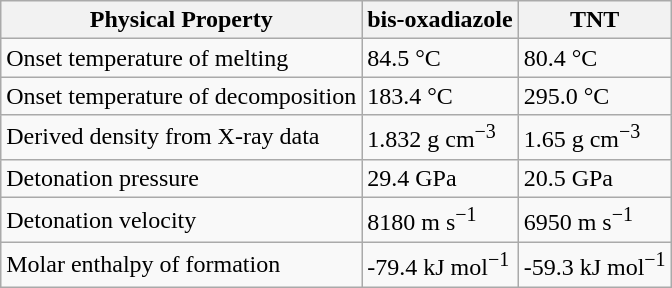<table class="wikitable">
<tr>
<th><strong>Physical Property</strong></th>
<th><strong>bis-oxadiazole</strong></th>
<th><strong>TNT</strong></th>
</tr>
<tr>
<td>Onset temperature of melting</td>
<td>84.5 °C</td>
<td>80.4 °C</td>
</tr>
<tr>
<td>Onset temperature of decomposition</td>
<td>183.4 °C</td>
<td>295.0 °C</td>
</tr>
<tr>
<td>Derived density from X-ray data</td>
<td>1.832 g cm<sup>−3</sup></td>
<td>1.65 g cm<sup>−3</sup></td>
</tr>
<tr>
<td>Detonation pressure</td>
<td>29.4 GPa</td>
<td>20.5 GPa</td>
</tr>
<tr>
<td>Detonation velocity</td>
<td>8180 m s<sup>−1</sup></td>
<td>6950 m s<sup>−1</sup></td>
</tr>
<tr>
<td>Molar enthalpy of formation</td>
<td>-79.4 kJ mol<sup>−1</sup></td>
<td>-59.3 kJ mol<sup>−1</sup></td>
</tr>
</table>
